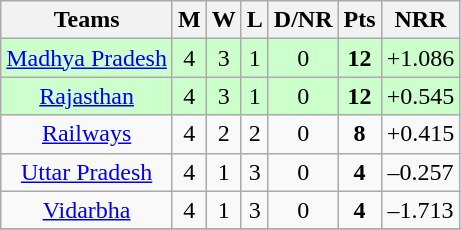<table class="wikitable" style="text-align: center;">
<tr>
<th>Teams</th>
<th>M</th>
<th>W</th>
<th>L</th>
<th>D/NR</th>
<th>Pts</th>
<th>NRR</th>
</tr>
<tr bgcolor=#ccffcc>
<td><a href='#'>Madhya Pradesh</a></td>
<td>4</td>
<td>3</td>
<td>1</td>
<td>0</td>
<td><strong>12</strong></td>
<td>+1.086</td>
</tr>
<tr bgcolor=#ccffcc>
<td><a href='#'>Rajasthan</a></td>
<td>4</td>
<td>3</td>
<td>1</td>
<td>0</td>
<td><strong>12</strong></td>
<td>+0.545</td>
</tr>
<tr>
<td><a href='#'>Railways</a></td>
<td>4</td>
<td>2</td>
<td>2</td>
<td>0</td>
<td><strong>8</strong></td>
<td>+0.415</td>
</tr>
<tr>
<td><a href='#'>Uttar Pradesh</a></td>
<td>4</td>
<td>1</td>
<td>3</td>
<td>0</td>
<td><strong>4</strong></td>
<td>–0.257</td>
</tr>
<tr>
<td><a href='#'>Vidarbha</a></td>
<td>4</td>
<td>1</td>
<td>3</td>
<td>0</td>
<td><strong>4</strong></td>
<td>–1.713</td>
</tr>
<tr>
</tr>
</table>
